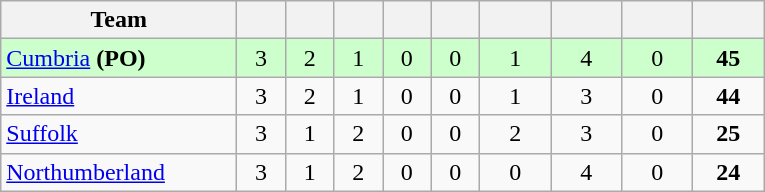<table class="wikitable" style="text-align:center">
<tr>
<th width="150">Team</th>
<th width="25"></th>
<th width="25"></th>
<th width="25"></th>
<th width="25"></th>
<th width="25"></th>
<th width="40"></th>
<th width="40"></th>
<th width="40"></th>
<th width="40"></th>
</tr>
<tr style="background:#cfc">
<td style="text-align:left"><a href='#'>Cumbria</a> <strong>(PO)</strong></td>
<td>3</td>
<td>2</td>
<td>1</td>
<td>0</td>
<td>0</td>
<td>1</td>
<td>4</td>
<td>0</td>
<td><strong>45</strong></td>
</tr>
<tr>
<td style="text-align:left"><a href='#'>Ireland</a></td>
<td>3</td>
<td>2</td>
<td>1</td>
<td>0</td>
<td>0</td>
<td>1</td>
<td>3</td>
<td>0</td>
<td><strong>44</strong></td>
</tr>
<tr>
<td style="text-align:left"><a href='#'>Suffolk</a></td>
<td>3</td>
<td>1</td>
<td>2</td>
<td>0</td>
<td>0</td>
<td>2</td>
<td>3</td>
<td>0</td>
<td><strong>25</strong></td>
</tr>
<tr>
<td style="text-align:left"><a href='#'>Northumberland</a></td>
<td>3</td>
<td>1</td>
<td>2</td>
<td>0</td>
<td>0</td>
<td>0</td>
<td>4</td>
<td>0</td>
<td><strong>24</strong></td>
</tr>
</table>
